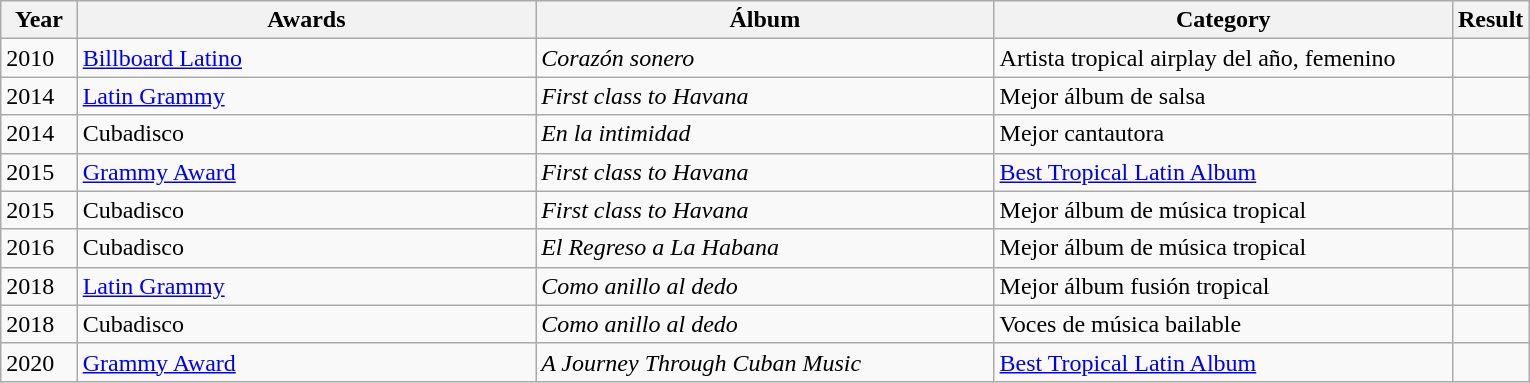<table class="wikitable" style="table-layout: fixed;">
<tr>
<th width="5%">Year</th>
<th width="30&%">Awards</th>
<th width="30%">Álbum</th>
<th width="30%">Category</th>
<th width="5%">Result</th>
</tr>
<tr>
<td Anexo:2010>2010</td>
<td><a href='#'>Billboard Latino</a></td>
<td><em>Corazón sonero </em></td>
<td>Artista tropical airplay del año, femenino</td>
<td></td>
</tr>
<tr>
<td Anexo:2014>2014</td>
<td><a href='#'>Latin Grammy</a></td>
<td><em>First class to Havana</em></td>
<td>Mejor álbum de salsa</td>
<td></td>
</tr>
<tr>
<td Anexo:2014>2014</td>
<td>Cubadisco</td>
<td><em>En la intimidad</em></td>
<td>Mejor cantautora</td>
<td></td>
</tr>
<tr>
<td Anexo:2015>2015</td>
<td><a href='#'>Grammy Award</a></td>
<td><em>First class to Havana</em></td>
<td><a href='#'>Best Tropical Latin Album</a></td>
<td></td>
</tr>
<tr>
<td Anexo:2015>2015</td>
<td>Cubadisco</td>
<td><em>First class to Havana</em></td>
<td>Mejor álbum de música tropical</td>
<td></td>
</tr>
<tr>
<td Anexo:2016>2016</td>
<td>Cubadisco</td>
<td><em>El Regreso a La Habana</em></td>
<td>Mejor álbum de música tropical</td>
<td></td>
</tr>
<tr>
<td Anexo:2018>2018</td>
<td><a href='#'>Latin Grammy</a></td>
<td><em>Como anillo al dedo </em></td>
<td>Mejor álbum fusión tropical</td>
<td></td>
</tr>
<tr>
<td Anexo:2018>2018</td>
<td>Cubadisco</td>
<td><em>Como anillo al dedo</em></td>
<td>Voces de música bailable</td>
<td></td>
</tr>
<tr>
<td Anexo:2020>2020</td>
<td><a href='#'>Grammy Award</a></td>
<td><em>A Journey Through Cuban Music</em></td>
<td><a href='#'>Best Tropical Latin Album</a></td>
<td></td>
</tr>
</table>
